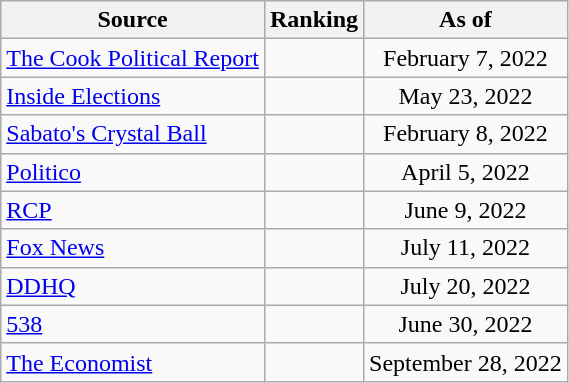<table class="wikitable" style="text-align:center">
<tr>
<th>Source</th>
<th>Ranking</th>
<th>As of</th>
</tr>
<tr>
<td align=left><a href='#'>The Cook Political Report</a></td>
<td></td>
<td>February 7, 2022</td>
</tr>
<tr>
<td align=left><a href='#'>Inside Elections</a></td>
<td></td>
<td>May 23, 2022</td>
</tr>
<tr>
<td align=left><a href='#'>Sabato's Crystal Ball</a></td>
<td></td>
<td>February 8, 2022</td>
</tr>
<tr>
<td align="left"><a href='#'>Politico</a></td>
<td></td>
<td>April 5, 2022</td>
</tr>
<tr>
<td align="left"><a href='#'>RCP</a></td>
<td></td>
<td>June 9, 2022</td>
</tr>
<tr>
<td align=left><a href='#'>Fox News</a></td>
<td></td>
<td>July 11, 2022</td>
</tr>
<tr>
<td align="left"><a href='#'>DDHQ</a></td>
<td></td>
<td>July 20, 2022</td>
</tr>
<tr>
<td align="left"><a href='#'>538</a></td>
<td></td>
<td>June 30, 2022</td>
</tr>
<tr>
<td align="left"><a href='#'>The Economist</a></td>
<td></td>
<td>September 28, 2022</td>
</tr>
</table>
